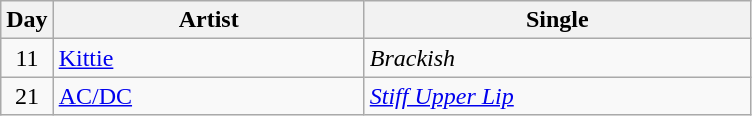<table class="wikitable" border="1">
<tr>
<th>Day</th>
<th width="200">Artist</th>
<th width="250">Single</th>
</tr>
<tr>
<td align="center">11</td>
<td><a href='#'>Kittie</a></td>
<td><em>Brackish</em></td>
</tr>
<tr>
<td align="center">21</td>
<td><a href='#'>AC/DC</a></td>
<td><em><a href='#'>Stiff Upper Lip</a></em></td>
</tr>
</table>
